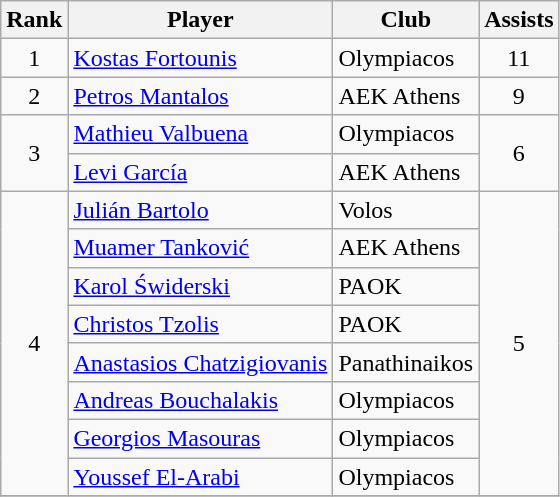<table class="wikitable sortable" style="text-align:center">
<tr>
<th>Rank</th>
<th>Player</th>
<th>Club</th>
<th>Assists</th>
</tr>
<tr>
<td>1</td>
<td align="left"> <a href='#'>Kostas Fortounis</a></td>
<td align="left">Olympiacos</td>
<td>11</td>
</tr>
<tr>
<td>2</td>
<td align="left"> <a href='#'>Petros Mantalos</a></td>
<td align="left">AEK Athens</td>
<td>9</td>
</tr>
<tr>
<td rowspan=2>3</td>
<td align="left"> <a href='#'>Mathieu Valbuena</a></td>
<td align="left">Olympiacos</td>
<td rowspan=2>6</td>
</tr>
<tr>
<td align="left"> <a href='#'>Levi García</a></td>
<td align="left">AEK Athens</td>
</tr>
<tr>
<td rowspan=8>4</td>
<td align="left"> <a href='#'>Julián Bartolo</a></td>
<td align="left">Volos</td>
<td rowspan=8>5</td>
</tr>
<tr>
<td align="left"> <a href='#'>Muamer Tanković</a></td>
<td align="left">AEK Athens</td>
</tr>
<tr>
<td align="left"> <a href='#'>Karol Świderski</a></td>
<td align="left">PAOK</td>
</tr>
<tr>
<td align="left"> <a href='#'>Christos Tzolis</a></td>
<td align="left">PAOK</td>
</tr>
<tr>
<td align="left"> <a href='#'>Anastasios Chatzigiovanis</a></td>
<td align="left">Panathinaikos</td>
</tr>
<tr>
<td align="left"> <a href='#'>Andreas Bouchalakis</a></td>
<td align="left">Olympiacos</td>
</tr>
<tr>
<td align="left"> <a href='#'>Georgios Masouras</a></td>
<td align="left">Olympiacos</td>
</tr>
<tr>
<td align="left"> <a href='#'>Youssef El-Arabi</a></td>
<td align="left">Olympiacos</td>
</tr>
<tr>
</tr>
</table>
